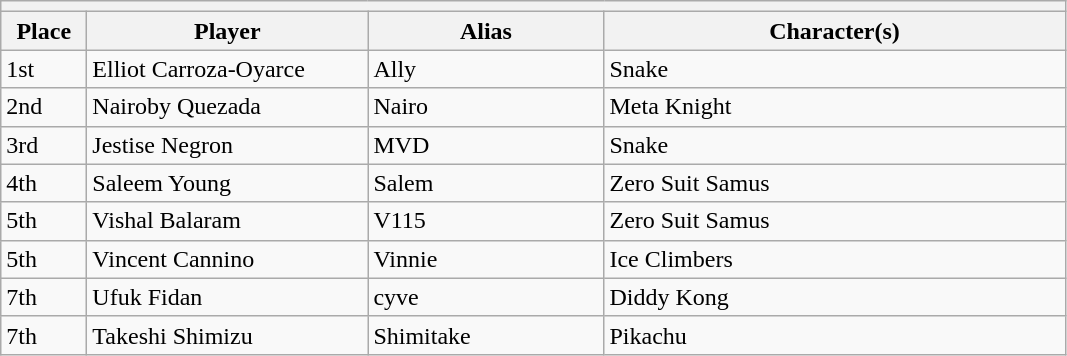<table class="wikitable">
<tr>
<th colspan=4></th>
</tr>
<tr>
<th style="width:50px;">Place</th>
<th style="width:180px;">Player</th>
<th style="width:150px;">Alias</th>
<th style="width:300px;">Character(s)</th>
</tr>
<tr>
<td>1st</td>
<td> Elliot Carroza-Oyarce</td>
<td>Ally</td>
<td>Snake</td>
</tr>
<tr>
<td>2nd</td>
<td> Nairoby Quezada</td>
<td>Nairo</td>
<td>Meta Knight</td>
</tr>
<tr>
<td>3rd</td>
<td> Jestise Negron</td>
<td>MVD</td>
<td>Snake</td>
</tr>
<tr>
<td>4th</td>
<td> Saleem Young</td>
<td>Salem</td>
<td>Zero Suit Samus</td>
</tr>
<tr>
<td>5th</td>
<td> Vishal Balaram</td>
<td>V115</td>
<td>Zero Suit Samus</td>
</tr>
<tr>
<td>5th</td>
<td> Vincent Cannino</td>
<td>Vinnie</td>
<td>Ice Climbers</td>
</tr>
<tr>
<td>7th</td>
<td> Ufuk Fidan</td>
<td>cyve</td>
<td>Diddy Kong</td>
</tr>
<tr>
<td>7th</td>
<td> Takeshi Shimizu</td>
<td>Shimitake</td>
<td>Pikachu</td>
</tr>
</table>
